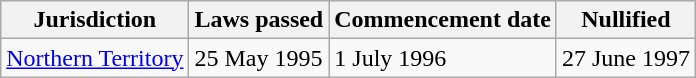<table class="wikitable sortable">
<tr>
<th>Jurisdiction</th>
<th data-sort-type="date">Laws passed</th>
<th data-sort-type="date">Commencement date</th>
<th data-sort-type="date">Nullified</th>
</tr>
<tr>
<td><a href='#'>Northern Territory</a></td>
<td>25 May 1995</td>
<td>1 July 1996</td>
<td>27 June 1997</td>
</tr>
</table>
